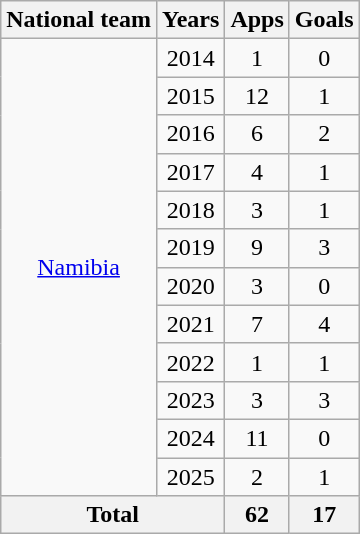<table class="wikitable" style="text-align:center;">
<tr>
<th>National team</th>
<th>Years</th>
<th>Apps</th>
<th>Goals</th>
</tr>
<tr>
<td rowspan=12><a href='#'>Namibia</a></td>
<td>2014</td>
<td>1</td>
<td>0</td>
</tr>
<tr>
<td>2015</td>
<td>12</td>
<td>1</td>
</tr>
<tr>
<td>2016</td>
<td>6</td>
<td>2</td>
</tr>
<tr>
<td>2017</td>
<td>4</td>
<td>1</td>
</tr>
<tr>
<td>2018</td>
<td>3</td>
<td>1</td>
</tr>
<tr>
<td>2019</td>
<td>9</td>
<td>3</td>
</tr>
<tr>
<td>2020</td>
<td>3</td>
<td>0</td>
</tr>
<tr>
<td>2021</td>
<td>7</td>
<td>4</td>
</tr>
<tr>
<td>2022</td>
<td>1</td>
<td>1</td>
</tr>
<tr>
<td>2023</td>
<td>3</td>
<td>3</td>
</tr>
<tr>
<td>2024</td>
<td>11</td>
<td>0</td>
</tr>
<tr>
<td>2025</td>
<td>2</td>
<td>1</td>
</tr>
<tr>
<th colspan=2>Total</th>
<th>62</th>
<th>17</th>
</tr>
</table>
